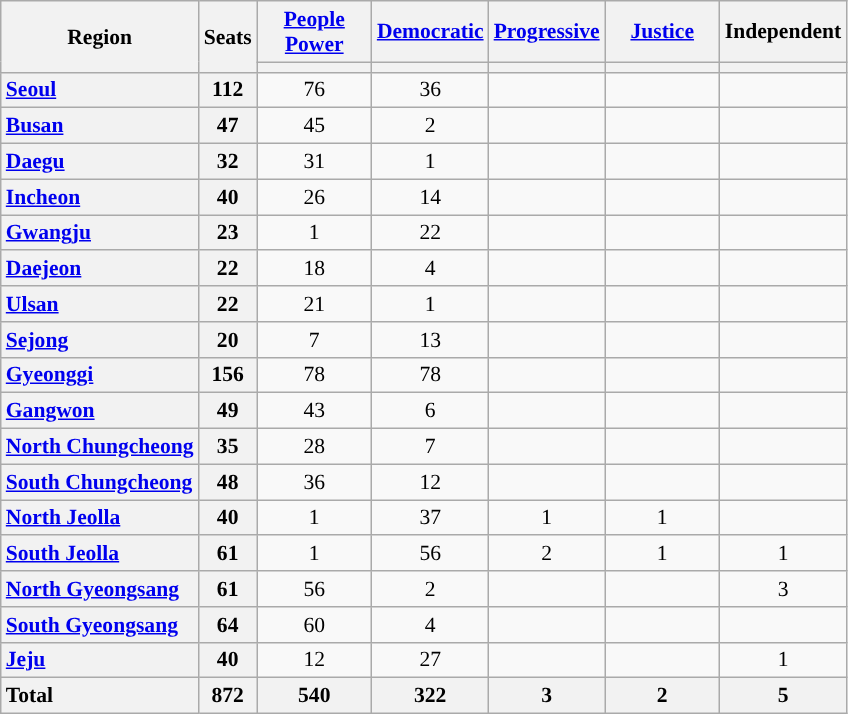<table class="wikitable" style="text-align:center; font-size: 0.9em;">
<tr>
<th rowspan="2">Region</th>
<th rowspan="2">Seats</th>
<th class="unsortable" style="width:70px;"><a href='#'>People Power</a></th>
<th class="unsortable" style="width:70px;"><a href='#'>Democratic</a></th>
<th class="unsortable" style="width:70px;"><a href='#'>Progressive</a></th>
<th class="unsortable" style="width:70px;"><a href='#'>Justice</a></th>
<th class="unsortable" style="width:70px;">Independent</th>
</tr>
<tr>
<th style="background:"></th>
<th style="background:"></th>
<th style="background:"></th>
<th style="background:"></th>
<th style="background:"></th>
</tr>
<tr>
<th style="text-align: left;"><a href='#'>Seoul</a></th>
<th>112</th>
<td>76</td>
<td>36</td>
<td></td>
<td></td>
<td></td>
</tr>
<tr>
<th style="text-align: left;"><a href='#'>Busan</a></th>
<th>47</th>
<td>45</td>
<td>2</td>
<td></td>
<td></td>
<td></td>
</tr>
<tr>
<th style="text-align: left;"><a href='#'>Daegu</a></th>
<th>32</th>
<td>31</td>
<td>1</td>
<td></td>
<td></td>
<td></td>
</tr>
<tr>
<th style="text-align: left;"><a href='#'>Incheon</a></th>
<th>40</th>
<td>26</td>
<td>14</td>
<td></td>
<td></td>
<td></td>
</tr>
<tr>
<th style="text-align: left;"><a href='#'>Gwangju</a></th>
<th>23</th>
<td>1</td>
<td>22</td>
<td></td>
<td></td>
<td></td>
</tr>
<tr>
<th style="text-align: left;"><a href='#'>Daejeon</a></th>
<th>22</th>
<td>18</td>
<td>4</td>
<td></td>
<td></td>
<td></td>
</tr>
<tr>
<th style="text-align: left;"><a href='#'>Ulsan</a></th>
<th>22</th>
<td>21</td>
<td>1</td>
<td></td>
<td></td>
<td></td>
</tr>
<tr>
<th style="text-align: left;"><a href='#'>Sejong</a></th>
<th>20</th>
<td>7</td>
<td>13</td>
<td></td>
<td></td>
<td></td>
</tr>
<tr>
<th style="text-align: left;"><a href='#'>Gyeonggi</a></th>
<th>156</th>
<td>78</td>
<td>78</td>
<td></td>
<td></td>
<td></td>
</tr>
<tr>
<th style="text-align: left;"><a href='#'>Gangwon</a></th>
<th>49</th>
<td>43</td>
<td>6</td>
<td></td>
<td></td>
<td></td>
</tr>
<tr>
<th style="text-align: left;"><a href='#'>North Chungcheong</a></th>
<th>35</th>
<td>28</td>
<td>7</td>
<td></td>
<td></td>
<td></td>
</tr>
<tr>
<th style="text-align: left;"><a href='#'>South Chungcheong</a></th>
<th>48</th>
<td>36</td>
<td>12</td>
<td></td>
<td></td>
<td></td>
</tr>
<tr>
<th style="text-align: left;"><a href='#'>North Jeolla</a></th>
<th>40</th>
<td>1</td>
<td>37</td>
<td>1</td>
<td>1</td>
<td></td>
</tr>
<tr>
<th style="text-align: left;"><a href='#'>South Jeolla</a></th>
<th>61</th>
<td>1</td>
<td>56</td>
<td>2</td>
<td>1</td>
<td>1</td>
</tr>
<tr>
<th style="text-align: left;"><a href='#'>North Gyeongsang</a></th>
<th>61</th>
<td>56</td>
<td>2</td>
<td></td>
<td></td>
<td>3</td>
</tr>
<tr>
<th style="text-align: left;"><a href='#'>South Gyeongsang</a></th>
<th>64</th>
<td>60</td>
<td>4</td>
<td></td>
<td></td>
<td></td>
</tr>
<tr>
<th style="text-align: left;"><a href='#'>Jeju</a></th>
<th>40</th>
<td>12</td>
<td>27</td>
<td></td>
<td></td>
<td>1</td>
</tr>
<tr class="sortbottom">
<th style="text-align: left;">Total</th>
<th>872</th>
<th>540</th>
<th>322</th>
<th>3</th>
<th>2</th>
<th>5</th>
</tr>
</table>
